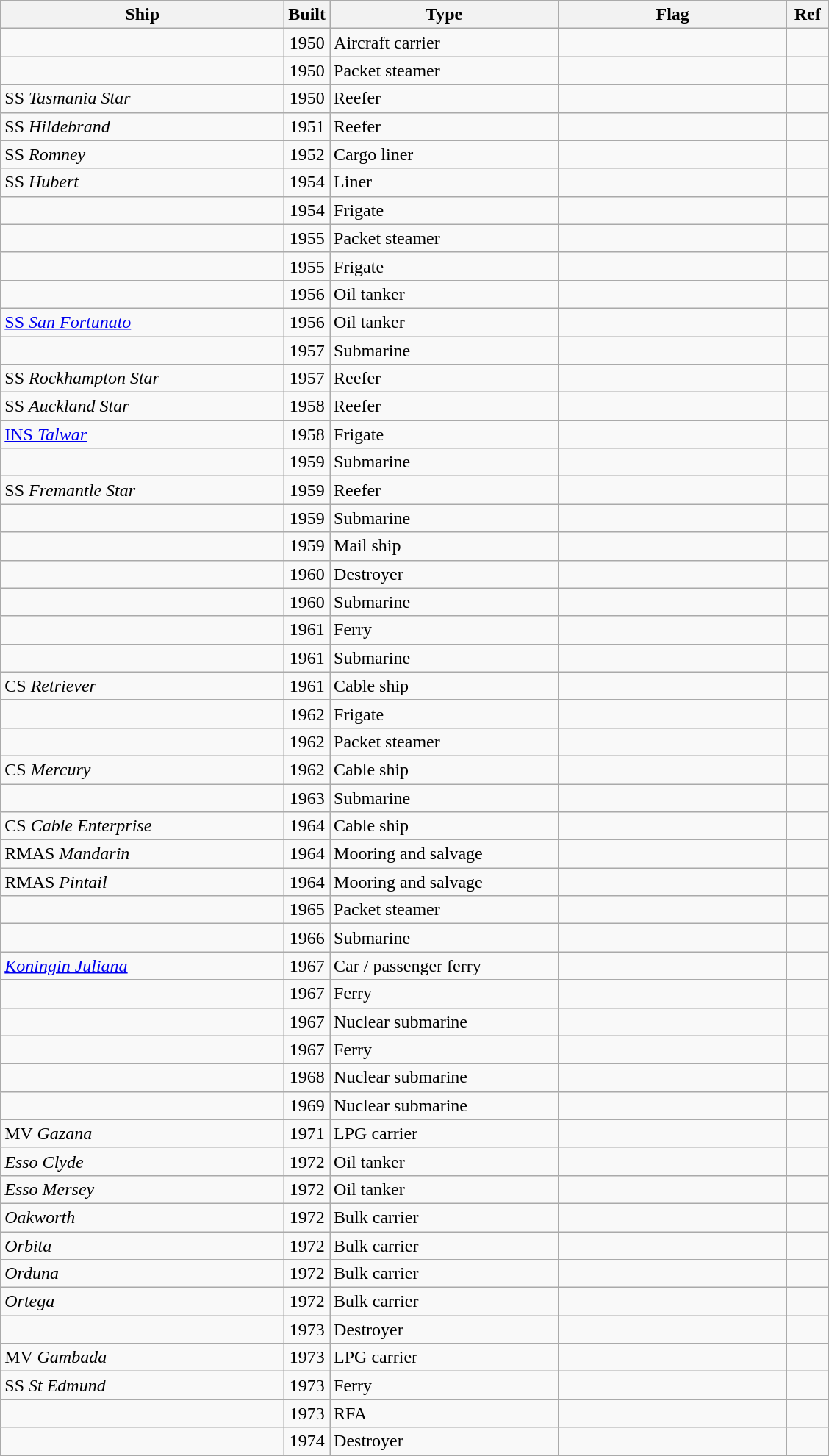<table class="wikitable sortable">
<tr>
<th width="250" scope="col">Ship</th>
<th width="30" scope="col">Built</th>
<th width="200" scope="col">Type</th>
<th width="200" scope="col">Flag</th>
<th width="30" scope="col" class="unsortable">Ref</th>
</tr>
<tr>
<td></td>
<td align="center">1950</td>
<td align="left">Aircraft carrier</td>
<td></td>
<td></td>
</tr>
<tr>
<td></td>
<td align="center">1950</td>
<td align="left">Packet steamer</td>
<td></td>
<td></td>
</tr>
<tr>
<td>SS <em>Tasmania Star</em></td>
<td align="center">1950</td>
<td align="left">Reefer</td>
<td></td>
<td></td>
</tr>
<tr>
<td>SS <em>Hildebrand</em></td>
<td align="center">1951</td>
<td align="left">Reefer</td>
<td></td>
<td></td>
</tr>
<tr>
<td>SS <em>Romney</em></td>
<td align="center">1952</td>
<td align="left">Cargo liner</td>
<td></td>
<td></td>
</tr>
<tr>
<td>SS <em>Hubert</em></td>
<td align="center">1954</td>
<td align="left">Liner</td>
<td></td>
<td></td>
</tr>
<tr>
<td></td>
<td align="center">1954</td>
<td align="left">Frigate</td>
<td></td>
<td></td>
</tr>
<tr>
<td></td>
<td align="center">1955</td>
<td align="left">Packet steamer</td>
<td></td>
<td></td>
</tr>
<tr>
<td></td>
<td align="center">1955</td>
<td align="left">Frigate</td>
<td></td>
<td></td>
</tr>
<tr>
<td></td>
<td align="center">1956</td>
<td align="left">Oil tanker</td>
<td></td>
<td></td>
</tr>
<tr>
<td><a href='#'>SS <em>San Fortunato</em></a></td>
<td align="center">1956</td>
<td align="left">Oil tanker</td>
<td></td>
<td></td>
</tr>
<tr>
<td></td>
<td align="center">1957</td>
<td align="left">Submarine</td>
<td></td>
<td></td>
</tr>
<tr>
<td>SS <em>Rockhampton Star</em></td>
<td align="center">1957</td>
<td align="left">Reefer</td>
<td></td>
<td></td>
</tr>
<tr>
<td>SS <em>Auckland Star</em></td>
<td align="center">1958</td>
<td align="left">Reefer</td>
<td></td>
<td></td>
</tr>
<tr>
<td><a href='#'>INS <em>Talwar</em></a></td>
<td align="center">1958</td>
<td align="left">Frigate</td>
<td></td>
<td></td>
</tr>
<tr>
<td></td>
<td align="center">1959</td>
<td align="left">Submarine</td>
<td></td>
<td></td>
</tr>
<tr>
<td>SS <em>Fremantle Star</em></td>
<td align="center">1959</td>
<td align="left">Reefer</td>
<td></td>
<td></td>
</tr>
<tr>
<td></td>
<td align="center">1959</td>
<td align="left">Submarine</td>
<td></td>
<td></td>
</tr>
<tr>
<td></td>
<td align="center">1959</td>
<td align="left">Mail ship</td>
<td></td>
<td></td>
</tr>
<tr>
<td></td>
<td align="center">1960</td>
<td align="left">Destroyer</td>
<td></td>
<td></td>
</tr>
<tr>
<td></td>
<td align="center">1960</td>
<td align="left">Submarine</td>
<td></td>
<td></td>
</tr>
<tr>
<td></td>
<td align="center">1961</td>
<td align="left">Ferry</td>
<td></td>
<td></td>
</tr>
<tr>
<td></td>
<td align="center">1961</td>
<td align="left">Submarine</td>
<td></td>
<td></td>
</tr>
<tr>
<td>CS <em>Retriever</em></td>
<td align="center">1961</td>
<td align="left">Cable ship</td>
<td></td>
<td></td>
</tr>
<tr>
<td></td>
<td align="center">1962</td>
<td align="left">Frigate</td>
<td></td>
<td></td>
</tr>
<tr>
<td></td>
<td align="center">1962</td>
<td align="left">Packet steamer</td>
<td></td>
<td></td>
</tr>
<tr>
<td>CS <em>Mercury</em></td>
<td align="center">1962</td>
<td align="left">Cable ship</td>
<td></td>
<td></td>
</tr>
<tr>
<td></td>
<td align="center">1963</td>
<td align="left">Submarine</td>
<td></td>
<td></td>
</tr>
<tr>
<td>CS <em>Cable Enterprise</em></td>
<td align="center">1964</td>
<td align="left">Cable ship</td>
<td></td>
<td></td>
</tr>
<tr>
<td>RMAS <em>Mandarin</em></td>
<td align="center">1964</td>
<td align="left">Mooring and salvage</td>
<td></td>
<td></td>
</tr>
<tr>
<td>RMAS <em>Pintail</em></td>
<td align="center">1964</td>
<td align="left">Mooring and salvage</td>
<td></td>
<td></td>
</tr>
<tr>
<td></td>
<td align="center">1965</td>
<td align="left">Packet steamer</td>
<td></td>
<td></td>
</tr>
<tr>
<td></td>
<td align="center">1966</td>
<td align="left">Submarine</td>
<td></td>
<td></td>
</tr>
<tr>
<td><a href='#'><em>Koningin Juliana</em></a></td>
<td align="center">1967</td>
<td align="left">Car / passenger ferry</td>
<td></td>
<td></td>
</tr>
<tr>
<td></td>
<td align="center">1967</td>
<td align="left">Ferry</td>
<td></td>
<td></td>
</tr>
<tr>
<td></td>
<td align="center">1967</td>
<td align="left">Nuclear submarine</td>
<td></td>
<td></td>
</tr>
<tr>
<td></td>
<td align="center">1967</td>
<td align="left">Ferry</td>
<td></td>
<td></td>
</tr>
<tr>
<td></td>
<td align="center">1968</td>
<td align="left">Nuclear submarine</td>
<td></td>
<td></td>
</tr>
<tr>
<td></td>
<td align="center">1969</td>
<td align="left">Nuclear submarine</td>
<td></td>
<td></td>
</tr>
<tr>
<td>MV <em>Gazana</em></td>
<td align="center">1971</td>
<td align="left"><abbr>LPG</abbr> carrier</td>
<td></td>
<td></td>
</tr>
<tr>
<td><em>Esso Clyde</em></td>
<td align="center">1972</td>
<td align="left">Oil tanker</td>
<td></td>
<td></td>
</tr>
<tr>
<td><em>Esso Mersey</em></td>
<td align="center">1972</td>
<td align="left">Oil tanker</td>
<td></td>
<td></td>
</tr>
<tr>
<td><em>Oakworth</em></td>
<td align="center">1972</td>
<td align="left">Bulk carrier</td>
<td></td>
<td></td>
</tr>
<tr>
<td><em>Orbita</em></td>
<td align="center">1972</td>
<td align="left">Bulk carrier</td>
<td></td>
<td></td>
</tr>
<tr>
<td><em>Orduna</em></td>
<td align="center">1972</td>
<td align="left">Bulk carrier</td>
<td></td>
<td></td>
</tr>
<tr>
<td><em>Ortega</em></td>
<td align="center">1972</td>
<td align="left">Bulk carrier</td>
<td></td>
<td></td>
</tr>
<tr>
<td></td>
<td align="center">1973</td>
<td align="left">Destroyer</td>
<td></td>
<td></td>
</tr>
<tr>
<td>MV <em>Gambada</em></td>
<td align="center">1973</td>
<td align="left"><abbr>LPG</abbr> carrier</td>
<td></td>
<td></td>
</tr>
<tr>
<td>SS <em>St Edmund</em></td>
<td align="center">1973</td>
<td align="left">Ferry</td>
<td></td>
<td></td>
</tr>
<tr>
<td></td>
<td align="center">1973</td>
<td align="left">RFA</td>
<td></td>
<td></td>
</tr>
<tr>
<td></td>
<td align="center">1974</td>
<td align="left">Destroyer</td>
<td></td>
<td></td>
</tr>
</table>
